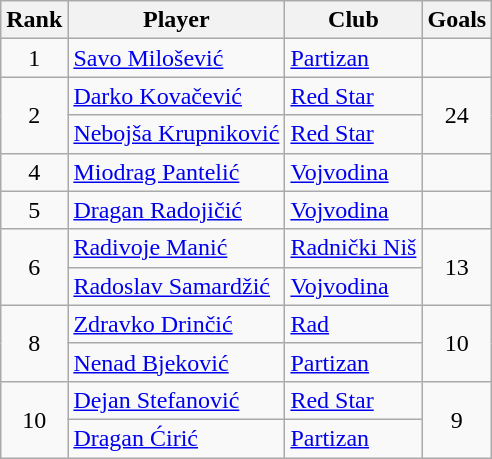<table class="wikitable">
<tr>
<th>Rank</th>
<th>Player</th>
<th>Club</th>
<th>Goals</th>
</tr>
<tr>
<td rowspan=1 align=center>1</td>
<td> <a href='#'>Savo Milošević</a></td>
<td><a href='#'>Partizan</a></td>
<td></td>
</tr>
<tr>
<td rowspan=2 align=center>2</td>
<td> <a href='#'>Darko Kovačević</a></td>
<td><a href='#'>Red Star</a></td>
<td rowspan=2 align=center>24</td>
</tr>
<tr>
<td> <a href='#'>Nebojša Krupniković</a></td>
<td><a href='#'>Red Star</a></td>
</tr>
<tr>
<td rowspan=1 align=center>4</td>
<td> <a href='#'>Miodrag Pantelić</a></td>
<td><a href='#'>Vojvodina</a></td>
<td></td>
</tr>
<tr>
<td rowspan=1 align=center>5</td>
<td> <a href='#'>Dragan Radojičić</a></td>
<td><a href='#'>Vojvodina</a></td>
<td></td>
</tr>
<tr>
<td rowspan=2 align=center>6</td>
<td> <a href='#'>Radivoje Manić</a></td>
<td><a href='#'>Radnički Niš</a></td>
<td rowspan=2 align=center>13</td>
</tr>
<tr>
<td> <a href='#'>Radoslav Samardžić</a></td>
<td><a href='#'>Vojvodina</a></td>
</tr>
<tr>
<td rowspan=2 align=center>8</td>
<td> <a href='#'>Zdravko Drinčić</a></td>
<td><a href='#'>Rad</a></td>
<td rowspan=2 align=center>10</td>
</tr>
<tr>
<td> <a href='#'>Nenad Bjeković</a></td>
<td><a href='#'>Partizan</a></td>
</tr>
<tr>
<td rowspan=2 align=center>10</td>
<td> <a href='#'>Dejan Stefanović</a></td>
<td><a href='#'>Red Star</a></td>
<td rowspan=2 align=center>9</td>
</tr>
<tr>
<td> <a href='#'>Dragan Ćirić</a></td>
<td><a href='#'>Partizan</a></td>
</tr>
</table>
